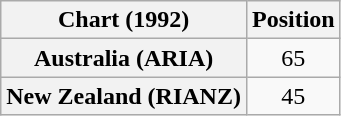<table class="wikitable plainrowheaders" style="text-align:center">
<tr>
<th scope="col">Chart (1992)</th>
<th scope="col">Position</th>
</tr>
<tr>
<th scope="row">Australia (ARIA)</th>
<td>65</td>
</tr>
<tr>
<th scope="row">New Zealand (RIANZ)</th>
<td>45</td>
</tr>
</table>
